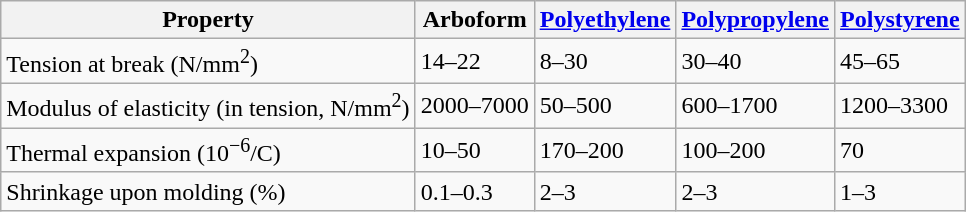<table class="wikitable">
<tr>
<th>Property</th>
<th>Arboform</th>
<th><a href='#'>Polyethylene</a></th>
<th><a href='#'>Polypropylene</a></th>
<th><a href='#'>Polystyrene</a></th>
</tr>
<tr>
<td>Tension at break (N/mm<sup>2</sup>)</td>
<td>14–22</td>
<td>8–30</td>
<td>30–40</td>
<td>45–65</td>
</tr>
<tr>
<td>Modulus of elasticity (in tension, N/mm<sup>2</sup>)</td>
<td>2000–7000</td>
<td>50–500</td>
<td>600–1700</td>
<td>1200–3300</td>
</tr>
<tr>
<td>Thermal expansion (10<sup>−6</sup>/C)</td>
<td>10–50</td>
<td>170–200</td>
<td>100–200</td>
<td>70</td>
</tr>
<tr>
<td>Shrinkage upon molding (%)</td>
<td>0.1–0.3</td>
<td>2–3</td>
<td>2–3</td>
<td>1–3</td>
</tr>
</table>
